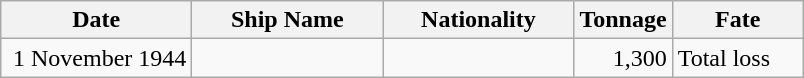<table class="wikitable sortable">
<tr>
<th width="120px">Date</th>
<th width="120px">Ship Name</th>
<th width="120px">Nationality</th>
<th width="25px">Tonnage</th>
<th width="80px">Fate</th>
</tr>
<tr>
<td align="right">1 November 1944</td>
<td align="left"></td>
<td align="left"></td>
<td align="right">1,300</td>
<td align="left">Total loss</td>
</tr>
</table>
